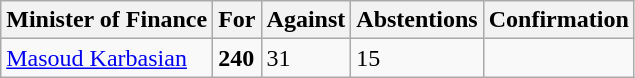<table class="wikitable">
<tr>
<th>Minister of Finance</th>
<th>For</th>
<th>Against</th>
<th>Abstentions</th>
<th>Confirmation</th>
</tr>
<tr>
<td><a href='#'>Masoud Karbasian</a></td>
<td><strong>240</strong></td>
<td>31</td>
<td>15</td>
<td></td>
</tr>
</table>
